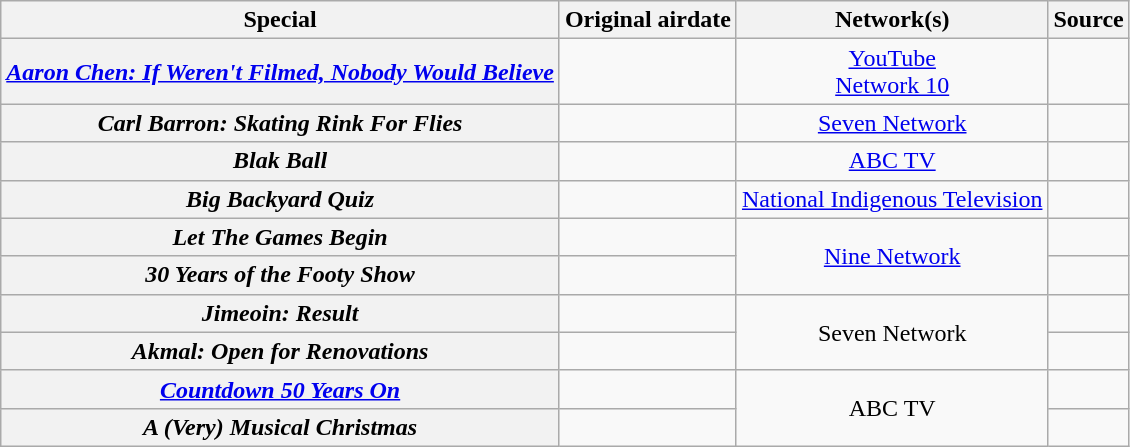<table class="wikitable plainrowheaders sortable" style="text-align:center">
<tr>
<th scope="col">Special</th>
<th scope="col">Original airdate</th>
<th scope="col">Network(s)</th>
<th scope="col" class="unsortable">Source</th>
</tr>
<tr>
<th scope="row"><em><a href='#'>Aaron Chen: If Weren't Filmed, Nobody Would Believe</a></em></th>
<td></td>
<td><a href='#'>YouTube</a><br><a href='#'>Network 10</a></td>
<td></td>
</tr>
<tr>
<th scope="row"><em>Carl Barron: Skating Rink For Flies</em></th>
<td></td>
<td><a href='#'>Seven Network</a></td>
<td></td>
</tr>
<tr>
<th scope="row"><em>Blak Ball</em></th>
<td></td>
<td><a href='#'>ABC TV</a></td>
<td></td>
</tr>
<tr>
<th scope="row"><em>Big Backyard Quiz</em></th>
<td></td>
<td><a href='#'>National Indigenous Television</a></td>
<td></td>
</tr>
<tr>
<th scope="row"><em>Let The Games Begin</em></th>
<td></td>
<td rowspan=2><a href='#'>Nine Network</a></td>
<td></td>
</tr>
<tr>
<th scope="row"><em>30 Years of the Footy Show</em></th>
<td></td>
<td></td>
</tr>
<tr>
<th scope="row"><em>Jimeoin: Result</em></th>
<td></td>
<td rowspan=2>Seven Network</td>
<td></td>
</tr>
<tr>
<th scope="row"><em>Akmal: Open for Renovations</em></th>
<td></td>
<td></td>
</tr>
<tr>
<th scope="row"><em><a href='#'>Countdown 50 Years On</a></em></th>
<td></td>
<td rowspan=2>ABC TV</td>
<td></td>
</tr>
<tr>
<th scope="row"><em>A (Very) Musical Christmas</em></th>
<td></td>
<td></td>
</tr>
</table>
